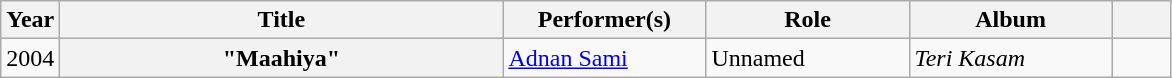<table class="wikitable plainrowheaders unsortable">
<tr>
<th scope="col" style="width: 2em;" scope="col">Year</th>
<th scope="col" style="width: 18em;" scope="col">Title</th>
<th scope="col" style="width: 8em;" scope="col">Performer(s)</th>
<th scope="col" style="width: 8em;" scope="col">Role</th>
<th scope="col" style="width: 8em;" scope="col">Album</th>
<th scope="col" style="width: 2em;" scope="col" class="unsortable"></th>
</tr>
<tr>
<td>2004</td>
<th scope="row">"Maahiya"</th>
<td><a href='#'>Adnan Sami</a></td>
<td>Unnamed</td>
<td><em>Teri Kasam</em></td>
<td></td>
</tr>
</table>
